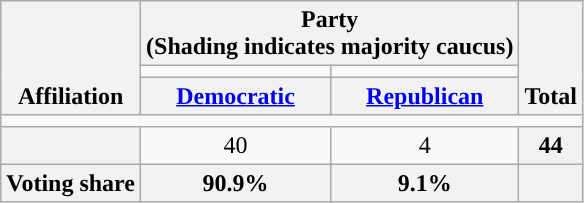<table class=wikitable style="text-align:center">
<tr style="vertical-align:bottom;">
<th rowspan=3>Affiliation</th>
<th colspan=2>Party <div>(Shading indicates majority caucus)</div></th>
<th rowspan=3>Total</th>
</tr>
<tr style="height:5px">
<td style="background-color:"></td>
<td style="background-color:"></td>
</tr>
<tr>
<th><a href='#'>Democratic</a></th>
<th><a href='#'>Republican</a></th>
</tr>
<tr>
<td colspan=5></td>
</tr>
<tr>
<th nowrap style="font-size:80%"></th>
<td>40</td>
<td>4</td>
<th>44</th>
</tr>
<tr>
<th>Voting share</th>
<th>90.9%</th>
<th>9.1%</th>
<th colspan=2></th>
</tr>
</table>
